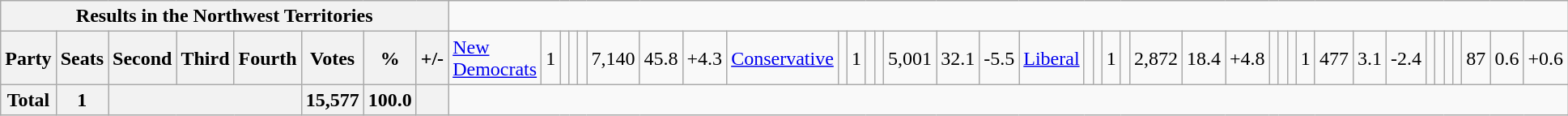<table class="wikitable">
<tr>
<th colspan=9>Results in the Northwest Territories</th>
</tr>
<tr>
<th colspan=2>Party</th>
<th>Seats</th>
<th>Second</th>
<th>Third</th>
<th>Fourth</th>
<th>Votes</th>
<th>%</th>
<th>+/-<br></th>
<td><a href='#'>New Democrats</a></td>
<td align="right">1</td>
<td align="right"></td>
<td align="right"></td>
<td align="right"></td>
<td align="right">7,140</td>
<td align="right">45.8</td>
<td align="right">+4.3<br></td>
<td><a href='#'>Conservative</a></td>
<td align="right"></td>
<td align="right">1</td>
<td align="right"></td>
<td align="right"></td>
<td align="right">5,001</td>
<td align="right">32.1</td>
<td align="right">-5.5<br></td>
<td><a href='#'>Liberal</a></td>
<td align="right"></td>
<td align="right"></td>
<td align="right">1</td>
<td align="right"></td>
<td align="right">2,872</td>
<td align="right">18.4</td>
<td align="right">+4.8<br></td>
<td align="right"></td>
<td align="right"></td>
<td align="right"></td>
<td align="right">1</td>
<td align="right">477</td>
<td align="right">3.1</td>
<td align="right">-2.4<br></td>
<td align="right"></td>
<td align="right"></td>
<td align="right"></td>
<td align="right"></td>
<td align="right">87</td>
<td align="right">0.6</td>
<td align="right">+0.6</td>
</tr>
<tr>
<th colspan="2">Total</th>
<th>1</th>
<th colspan="3"></th>
<th>15,577</th>
<th>100.0</th>
<th></th>
</tr>
</table>
